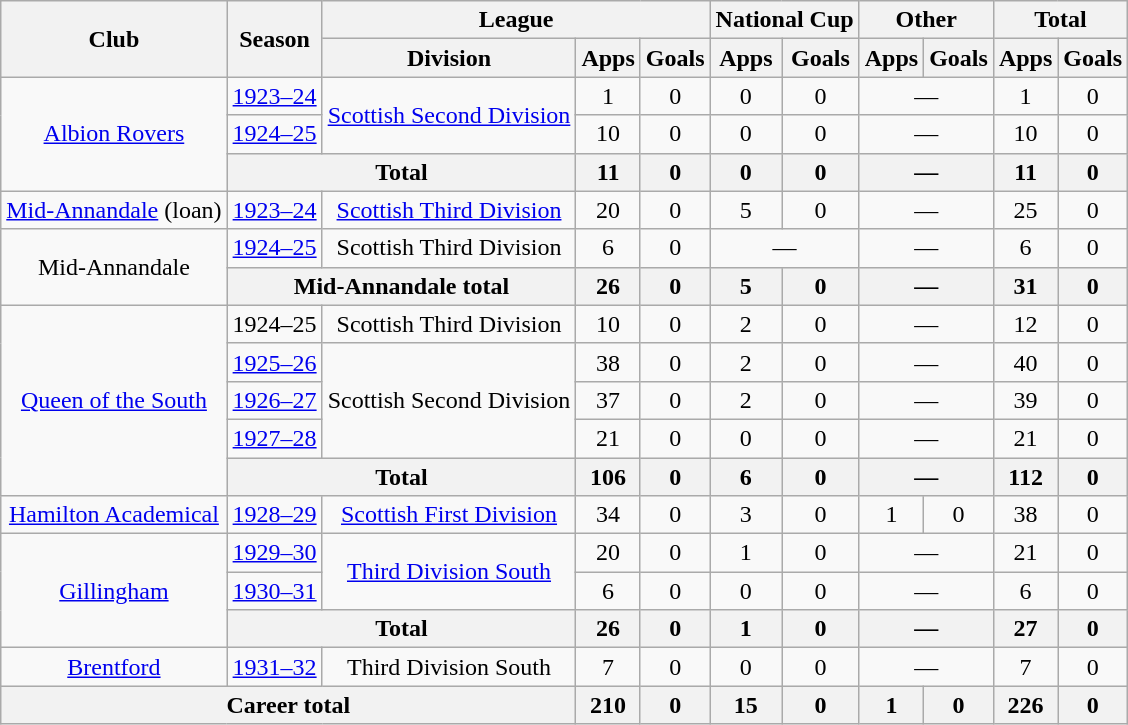<table class="wikitable" style="text-align: center;">
<tr>
<th rowspan="2">Club</th>
<th rowspan="2">Season</th>
<th colspan="3">League</th>
<th colspan="2">National Cup</th>
<th colspan="2">Other</th>
<th colspan="2">Total</th>
</tr>
<tr>
<th>Division</th>
<th>Apps</th>
<th>Goals</th>
<th>Apps</th>
<th>Goals</th>
<th>Apps</th>
<th>Goals</th>
<th>Apps</th>
<th>Goals</th>
</tr>
<tr>
<td rowspan="3"><a href='#'>Albion Rovers</a></td>
<td><a href='#'>1923–24</a></td>
<td rowspan="2"><a href='#'>Scottish Second Division</a></td>
<td>1</td>
<td>0</td>
<td>0</td>
<td>0</td>
<td colspan="2">—</td>
<td>1</td>
<td>0</td>
</tr>
<tr>
<td><a href='#'>1924–25</a></td>
<td>10</td>
<td>0</td>
<td>0</td>
<td>0</td>
<td colspan="2">—</td>
<td>10</td>
<td>0</td>
</tr>
<tr>
<th colspan="2">Total</th>
<th>11</th>
<th>0</th>
<th>0</th>
<th>0</th>
<th colspan="2">—</th>
<th>11</th>
<th>0</th>
</tr>
<tr>
<td><a href='#'>Mid-Annandale</a> (loan)</td>
<td><a href='#'>1923–24</a></td>
<td><a href='#'>Scottish Third Division</a></td>
<td>20</td>
<td>0</td>
<td>5</td>
<td>0</td>
<td colspan="2">—</td>
<td>25</td>
<td>0</td>
</tr>
<tr>
<td rowspan="2">Mid-Annandale</td>
<td><a href='#'>1924–25</a></td>
<td>Scottish Third Division</td>
<td>6</td>
<td>0</td>
<td colspan="2">—</td>
<td colspan="2">—</td>
<td>6</td>
<td>0</td>
</tr>
<tr>
<th colspan="2">Mid-Annandale total</th>
<th>26</th>
<th>0</th>
<th>5</th>
<th>0</th>
<th colspan="2">—</th>
<th>31</th>
<th>0</th>
</tr>
<tr>
<td rowspan="5"><a href='#'>Queen of the South</a></td>
<td>1924–25</td>
<td>Scottish Third Division</td>
<td>10</td>
<td>0</td>
<td>2</td>
<td>0</td>
<td colspan="2">—</td>
<td>12</td>
<td>0</td>
</tr>
<tr>
<td><a href='#'>1925–26</a></td>
<td rowspan="3">Scottish Second Division</td>
<td>38</td>
<td>0</td>
<td>2</td>
<td>0</td>
<td colspan="2">—</td>
<td>40</td>
<td>0</td>
</tr>
<tr>
<td><a href='#'>1926–27</a></td>
<td>37</td>
<td>0</td>
<td>2</td>
<td>0</td>
<td colspan="2">—</td>
<td>39</td>
<td>0</td>
</tr>
<tr>
<td><a href='#'>1927–28</a></td>
<td>21</td>
<td>0</td>
<td>0</td>
<td>0</td>
<td colspan="2">—</td>
<td>21</td>
<td>0</td>
</tr>
<tr>
<th colspan="2">Total</th>
<th>106</th>
<th>0</th>
<th>6</th>
<th>0</th>
<th colspan="2">—</th>
<th>112</th>
<th>0</th>
</tr>
<tr>
<td><a href='#'>Hamilton Academical</a></td>
<td><a href='#'>1928–29</a></td>
<td><a href='#'>Scottish First Division</a></td>
<td>34</td>
<td>0</td>
<td>3</td>
<td>0</td>
<td>1</td>
<td>0</td>
<td>38</td>
<td>0</td>
</tr>
<tr>
<td rowspan="3"><a href='#'>Gillingham</a></td>
<td><a href='#'>1929–30</a></td>
<td rowspan="2"><a href='#'>Third Division South</a></td>
<td>20</td>
<td>0</td>
<td>1</td>
<td>0</td>
<td colspan="2">—</td>
<td>21</td>
<td>0</td>
</tr>
<tr>
<td><a href='#'>1930–31</a></td>
<td>6</td>
<td>0</td>
<td>0</td>
<td>0</td>
<td colspan="2">—</td>
<td>6</td>
<td>0</td>
</tr>
<tr>
<th colspan="2">Total</th>
<th>26</th>
<th>0</th>
<th>1</th>
<th>0</th>
<th colspan="2">—</th>
<th>27</th>
<th>0</th>
</tr>
<tr>
<td><a href='#'>Brentford</a></td>
<td><a href='#'>1931–32</a></td>
<td>Third Division South</td>
<td>7</td>
<td>0</td>
<td>0</td>
<td>0</td>
<td colspan="2">—</td>
<td>7</td>
<td>0</td>
</tr>
<tr>
<th colspan="3">Career total</th>
<th>210</th>
<th>0</th>
<th>15</th>
<th>0</th>
<th>1</th>
<th>0</th>
<th>226</th>
<th>0</th>
</tr>
</table>
